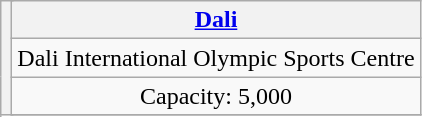<table class="wikitable" style="text-align:center">
<tr>
<th rowspan="4" colspan="2"></th>
<th><a href='#'>Dali</a></th>
</tr>
<tr>
<td>Dali International Olympic Sports Centre</td>
</tr>
<tr>
<td>Capacity: 5,000</td>
</tr>
<tr>
</tr>
</table>
